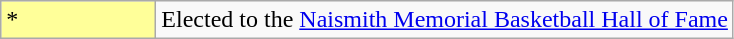<table class="wikitable">
<tr>
<td style="background-color:#FFFF99; border:1px solid #aaaaaa; width:6em">*</td>
<td>Elected to the <a href='#'>Naismith Memorial Basketball Hall of Fame</a></td>
</tr>
</table>
